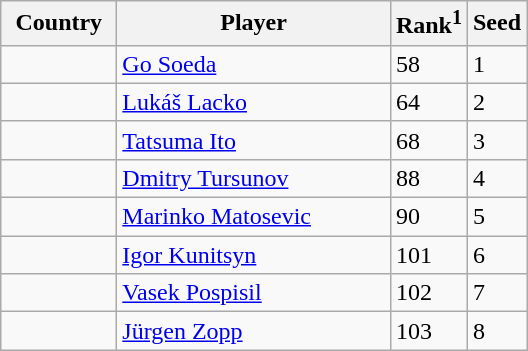<table class="sortable wikitable">
<tr>
<th width="70">Country</th>
<th width="175">Player</th>
<th>Rank<sup>1</sup></th>
<th>Seed</th>
</tr>
<tr>
<td></td>
<td><a href='#'>Go Soeda</a></td>
<td>58</td>
<td>1</td>
</tr>
<tr>
<td></td>
<td><a href='#'>Lukáš Lacko</a></td>
<td>64</td>
<td>2</td>
</tr>
<tr>
<td></td>
<td><a href='#'>Tatsuma Ito</a></td>
<td>68</td>
<td>3</td>
</tr>
<tr>
<td></td>
<td><a href='#'>Dmitry Tursunov</a></td>
<td>88</td>
<td>4</td>
</tr>
<tr>
<td></td>
<td><a href='#'>Marinko Matosevic</a></td>
<td>90</td>
<td>5</td>
</tr>
<tr>
<td></td>
<td><a href='#'>Igor Kunitsyn</a></td>
<td>101</td>
<td>6</td>
</tr>
<tr>
<td></td>
<td><a href='#'>Vasek Pospisil</a></td>
<td>102</td>
<td>7</td>
</tr>
<tr>
<td></td>
<td><a href='#'>Jürgen Zopp</a></td>
<td>103</td>
<td>8</td>
</tr>
</table>
